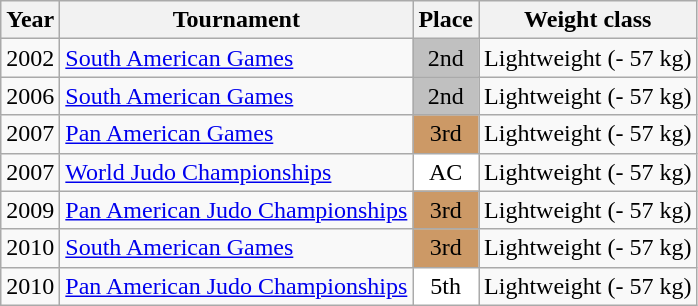<table class=wikitable>
<tr>
<th>Year</th>
<th>Tournament</th>
<th>Place</th>
<th>Weight class</th>
</tr>
<tr>
<td>2002</td>
<td><a href='#'>South American Games</a></td>
<td bgcolor="silver" align="center">2nd</td>
<td>Lightweight (- 57 kg)</td>
</tr>
<tr>
<td>2006</td>
<td><a href='#'>South American Games</a></td>
<td bgcolor="silver" align="center">2nd</td>
<td>Lightweight (- 57 kg)</td>
</tr>
<tr>
<td>2007</td>
<td><a href='#'>Pan American Games</a></td>
<td bgcolor="cc9966" align="center">3rd</td>
<td>Lightweight (- 57 kg)</td>
</tr>
<tr>
<td>2007</td>
<td><a href='#'>World Judo Championships</a></td>
<td bgcolor="white" align="center">AC</td>
<td>Lightweight (- 57 kg)</td>
</tr>
<tr>
<td>2009</td>
<td><a href='#'>Pan American Judo Championships</a></td>
<td bgcolor="cc9966" align="center">3rd</td>
<td>Lightweight (- 57 kg)</td>
</tr>
<tr>
<td>2010</td>
<td><a href='#'>South American Games</a></td>
<td bgcolor="cc9966" align="center">3rd</td>
<td>Lightweight (- 57 kg)</td>
</tr>
<tr>
<td>2010</td>
<td><a href='#'>Pan American Judo Championships</a></td>
<td bgcolor="white" align="center">5th</td>
<td>Lightweight (- 57 kg)</td>
</tr>
</table>
